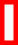<table class="wikitable" style="border: 3px solid red">
<tr>
<td><br></td>
</tr>
</table>
